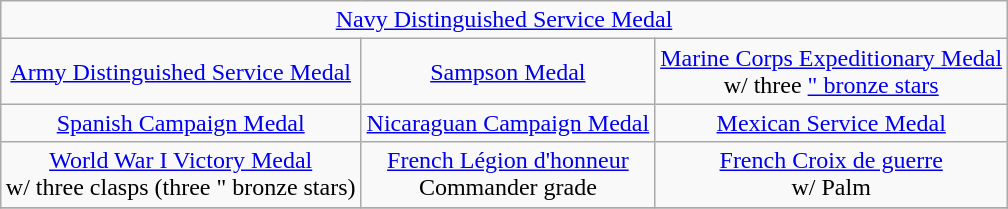<table class="wikitable" style="margin:1em auto; text-align:center;">
<tr>
<td colspan="4"><a href='#'>Navy Distinguished Service Medal</a></td>
</tr>
<tr>
<td><a href='#'>Army Distinguished Service Medal</a></td>
<td><a href='#'>Sampson Medal</a></td>
<td><a href='#'>Marine Corps Expeditionary Medal</a> <br>w/ three <a href='#'>" bronze stars</a></td>
</tr>
<tr>
<td><a href='#'>Spanish Campaign Medal</a></td>
<td><a href='#'>Nicaraguan Campaign Medal</a></td>
<td><a href='#'>Mexican Service Medal</a></td>
</tr>
<tr>
<td><a href='#'>World War I Victory Medal</a> <br>w/ three clasps (three " bronze stars)</td>
<td><a href='#'>French Légion d'honneur</a> <br>Commander grade</td>
<td><a href='#'>French Croix de guerre</a> <br>w/ Palm</td>
</tr>
<tr>
</tr>
</table>
